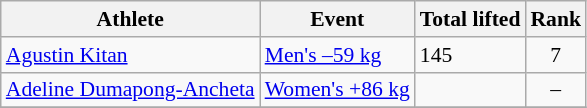<table class="wikitable" style="font-size:90%">
<tr>
<th>Athlete</th>
<th>Event</th>
<th>Total lifted</th>
<th>Rank</th>
</tr>
<tr>
<td><a href='#'>Agustin Kitan</a></td>
<td><a href='#'>Men's –59 kg</a></td>
<td>145</td>
<td align=center>7</td>
</tr>
<tr>
<td><a href='#'>Adeline Dumapong-Ancheta</a></td>
<td><a href='#'>Women's +86 kg</a></td>
<td></td>
<td align=center>–</td>
</tr>
<tr>
</tr>
</table>
